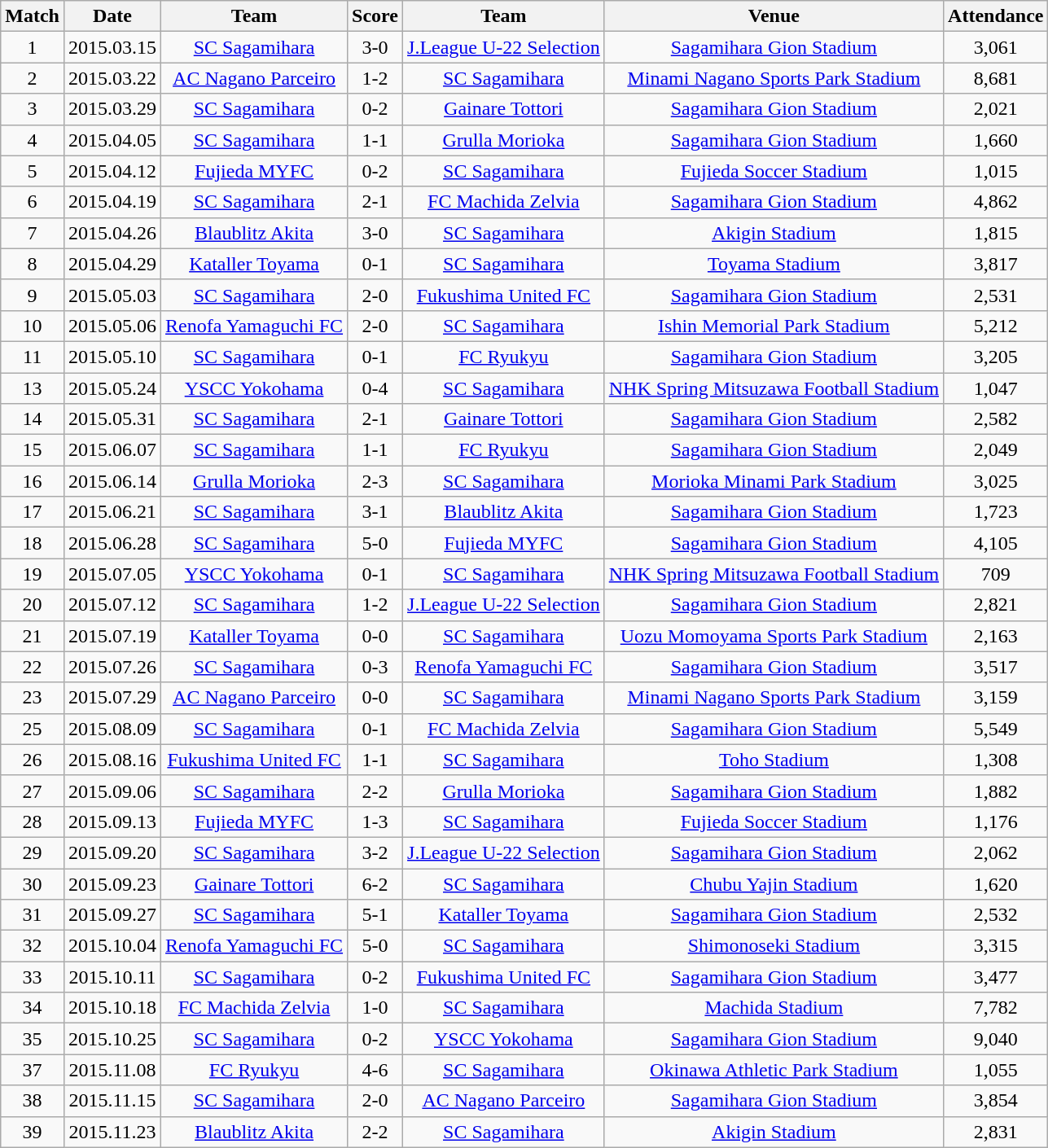<table class="wikitable" style="text-align:center;">
<tr>
<th>Match</th>
<th>Date</th>
<th>Team</th>
<th>Score</th>
<th>Team</th>
<th>Venue</th>
<th>Attendance</th>
</tr>
<tr>
<td>1</td>
<td>2015.03.15</td>
<td><a href='#'>SC Sagamihara</a></td>
<td>3-0</td>
<td><a href='#'>J.League U-22 Selection</a></td>
<td><a href='#'>Sagamihara Gion Stadium</a></td>
<td>3,061</td>
</tr>
<tr>
<td>2</td>
<td>2015.03.22</td>
<td><a href='#'>AC Nagano Parceiro</a></td>
<td>1-2</td>
<td><a href='#'>SC Sagamihara</a></td>
<td><a href='#'>Minami Nagano Sports Park Stadium</a></td>
<td>8,681</td>
</tr>
<tr>
<td>3</td>
<td>2015.03.29</td>
<td><a href='#'>SC Sagamihara</a></td>
<td>0-2</td>
<td><a href='#'>Gainare Tottori</a></td>
<td><a href='#'>Sagamihara Gion Stadium</a></td>
<td>2,021</td>
</tr>
<tr>
<td>4</td>
<td>2015.04.05</td>
<td><a href='#'>SC Sagamihara</a></td>
<td>1-1</td>
<td><a href='#'>Grulla Morioka</a></td>
<td><a href='#'>Sagamihara Gion Stadium</a></td>
<td>1,660</td>
</tr>
<tr>
<td>5</td>
<td>2015.04.12</td>
<td><a href='#'>Fujieda MYFC</a></td>
<td>0-2</td>
<td><a href='#'>SC Sagamihara</a></td>
<td><a href='#'>Fujieda Soccer Stadium</a></td>
<td>1,015</td>
</tr>
<tr>
<td>6</td>
<td>2015.04.19</td>
<td><a href='#'>SC Sagamihara</a></td>
<td>2-1</td>
<td><a href='#'>FC Machida Zelvia</a></td>
<td><a href='#'>Sagamihara Gion Stadium</a></td>
<td>4,862</td>
</tr>
<tr>
<td>7</td>
<td>2015.04.26</td>
<td><a href='#'>Blaublitz Akita</a></td>
<td>3-0</td>
<td><a href='#'>SC Sagamihara</a></td>
<td><a href='#'>Akigin Stadium</a></td>
<td>1,815</td>
</tr>
<tr>
<td>8</td>
<td>2015.04.29</td>
<td><a href='#'>Kataller Toyama</a></td>
<td>0-1</td>
<td><a href='#'>SC Sagamihara</a></td>
<td><a href='#'>Toyama Stadium</a></td>
<td>3,817</td>
</tr>
<tr>
<td>9</td>
<td>2015.05.03</td>
<td><a href='#'>SC Sagamihara</a></td>
<td>2-0</td>
<td><a href='#'>Fukushima United FC</a></td>
<td><a href='#'>Sagamihara Gion Stadium</a></td>
<td>2,531</td>
</tr>
<tr>
<td>10</td>
<td>2015.05.06</td>
<td><a href='#'>Renofa Yamaguchi FC</a></td>
<td>2-0</td>
<td><a href='#'>SC Sagamihara</a></td>
<td><a href='#'>Ishin Memorial Park Stadium</a></td>
<td>5,212</td>
</tr>
<tr>
<td>11</td>
<td>2015.05.10</td>
<td><a href='#'>SC Sagamihara</a></td>
<td>0-1</td>
<td><a href='#'>FC Ryukyu</a></td>
<td><a href='#'>Sagamihara Gion Stadium</a></td>
<td>3,205</td>
</tr>
<tr>
<td>13</td>
<td>2015.05.24</td>
<td><a href='#'>YSCC Yokohama</a></td>
<td>0-4</td>
<td><a href='#'>SC Sagamihara</a></td>
<td><a href='#'>NHK Spring Mitsuzawa Football Stadium</a></td>
<td>1,047</td>
</tr>
<tr>
<td>14</td>
<td>2015.05.31</td>
<td><a href='#'>SC Sagamihara</a></td>
<td>2-1</td>
<td><a href='#'>Gainare Tottori</a></td>
<td><a href='#'>Sagamihara Gion Stadium</a></td>
<td>2,582</td>
</tr>
<tr>
<td>15</td>
<td>2015.06.07</td>
<td><a href='#'>SC Sagamihara</a></td>
<td>1-1</td>
<td><a href='#'>FC Ryukyu</a></td>
<td><a href='#'>Sagamihara Gion Stadium</a></td>
<td>2,049</td>
</tr>
<tr>
<td>16</td>
<td>2015.06.14</td>
<td><a href='#'>Grulla Morioka</a></td>
<td>2-3</td>
<td><a href='#'>SC Sagamihara</a></td>
<td><a href='#'>Morioka Minami Park Stadium</a></td>
<td>3,025</td>
</tr>
<tr>
<td>17</td>
<td>2015.06.21</td>
<td><a href='#'>SC Sagamihara</a></td>
<td>3-1</td>
<td><a href='#'>Blaublitz Akita</a></td>
<td><a href='#'>Sagamihara Gion Stadium</a></td>
<td>1,723</td>
</tr>
<tr>
<td>18</td>
<td>2015.06.28</td>
<td><a href='#'>SC Sagamihara</a></td>
<td>5-0</td>
<td><a href='#'>Fujieda MYFC</a></td>
<td><a href='#'>Sagamihara Gion Stadium</a></td>
<td>4,105</td>
</tr>
<tr>
<td>19</td>
<td>2015.07.05</td>
<td><a href='#'>YSCC Yokohama</a></td>
<td>0-1</td>
<td><a href='#'>SC Sagamihara</a></td>
<td><a href='#'>NHK Spring Mitsuzawa Football Stadium</a></td>
<td>709</td>
</tr>
<tr>
<td>20</td>
<td>2015.07.12</td>
<td><a href='#'>SC Sagamihara</a></td>
<td>1-2</td>
<td><a href='#'>J.League U-22 Selection</a></td>
<td><a href='#'>Sagamihara Gion Stadium</a></td>
<td>2,821</td>
</tr>
<tr>
<td>21</td>
<td>2015.07.19</td>
<td><a href='#'>Kataller Toyama</a></td>
<td>0-0</td>
<td><a href='#'>SC Sagamihara</a></td>
<td><a href='#'>Uozu Momoyama Sports Park Stadium</a></td>
<td>2,163</td>
</tr>
<tr>
<td>22</td>
<td>2015.07.26</td>
<td><a href='#'>SC Sagamihara</a></td>
<td>0-3</td>
<td><a href='#'>Renofa Yamaguchi FC</a></td>
<td><a href='#'>Sagamihara Gion Stadium</a></td>
<td>3,517</td>
</tr>
<tr>
<td>23</td>
<td>2015.07.29</td>
<td><a href='#'>AC Nagano Parceiro</a></td>
<td>0-0</td>
<td><a href='#'>SC Sagamihara</a></td>
<td><a href='#'>Minami Nagano Sports Park Stadium</a></td>
<td>3,159</td>
</tr>
<tr>
<td>25</td>
<td>2015.08.09</td>
<td><a href='#'>SC Sagamihara</a></td>
<td>0-1</td>
<td><a href='#'>FC Machida Zelvia</a></td>
<td><a href='#'>Sagamihara Gion Stadium</a></td>
<td>5,549</td>
</tr>
<tr>
<td>26</td>
<td>2015.08.16</td>
<td><a href='#'>Fukushima United FC</a></td>
<td>1-1</td>
<td><a href='#'>SC Sagamihara</a></td>
<td><a href='#'>Toho Stadium</a></td>
<td>1,308</td>
</tr>
<tr>
<td>27</td>
<td>2015.09.06</td>
<td><a href='#'>SC Sagamihara</a></td>
<td>2-2</td>
<td><a href='#'>Grulla Morioka</a></td>
<td><a href='#'>Sagamihara Gion Stadium</a></td>
<td>1,882</td>
</tr>
<tr>
<td>28</td>
<td>2015.09.13</td>
<td><a href='#'>Fujieda MYFC</a></td>
<td>1-3</td>
<td><a href='#'>SC Sagamihara</a></td>
<td><a href='#'>Fujieda Soccer Stadium</a></td>
<td>1,176</td>
</tr>
<tr>
<td>29</td>
<td>2015.09.20</td>
<td><a href='#'>SC Sagamihara</a></td>
<td>3-2</td>
<td><a href='#'>J.League U-22 Selection</a></td>
<td><a href='#'>Sagamihara Gion Stadium</a></td>
<td>2,062</td>
</tr>
<tr>
<td>30</td>
<td>2015.09.23</td>
<td><a href='#'>Gainare Tottori</a></td>
<td>6-2</td>
<td><a href='#'>SC Sagamihara</a></td>
<td><a href='#'>Chubu Yajin Stadium</a></td>
<td>1,620</td>
</tr>
<tr>
<td>31</td>
<td>2015.09.27</td>
<td><a href='#'>SC Sagamihara</a></td>
<td>5-1</td>
<td><a href='#'>Kataller Toyama</a></td>
<td><a href='#'>Sagamihara Gion Stadium</a></td>
<td>2,532</td>
</tr>
<tr>
<td>32</td>
<td>2015.10.04</td>
<td><a href='#'>Renofa Yamaguchi FC</a></td>
<td>5-0</td>
<td><a href='#'>SC Sagamihara</a></td>
<td><a href='#'>Shimonoseki Stadium</a></td>
<td>3,315</td>
</tr>
<tr>
<td>33</td>
<td>2015.10.11</td>
<td><a href='#'>SC Sagamihara</a></td>
<td>0-2</td>
<td><a href='#'>Fukushima United FC</a></td>
<td><a href='#'>Sagamihara Gion Stadium</a></td>
<td>3,477</td>
</tr>
<tr>
<td>34</td>
<td>2015.10.18</td>
<td><a href='#'>FC Machida Zelvia</a></td>
<td>1-0</td>
<td><a href='#'>SC Sagamihara</a></td>
<td><a href='#'>Machida Stadium</a></td>
<td>7,782</td>
</tr>
<tr>
<td>35</td>
<td>2015.10.25</td>
<td><a href='#'>SC Sagamihara</a></td>
<td>0-2</td>
<td><a href='#'>YSCC Yokohama</a></td>
<td><a href='#'>Sagamihara Gion Stadium</a></td>
<td>9,040</td>
</tr>
<tr>
<td>37</td>
<td>2015.11.08</td>
<td><a href='#'>FC Ryukyu</a></td>
<td>4-6</td>
<td><a href='#'>SC Sagamihara</a></td>
<td><a href='#'>Okinawa Athletic Park Stadium</a></td>
<td>1,055</td>
</tr>
<tr>
<td>38</td>
<td>2015.11.15</td>
<td><a href='#'>SC Sagamihara</a></td>
<td>2-0</td>
<td><a href='#'>AC Nagano Parceiro</a></td>
<td><a href='#'>Sagamihara Gion Stadium</a></td>
<td>3,854</td>
</tr>
<tr>
<td>39</td>
<td>2015.11.23</td>
<td><a href='#'>Blaublitz Akita</a></td>
<td>2-2</td>
<td><a href='#'>SC Sagamihara</a></td>
<td><a href='#'>Akigin Stadium</a></td>
<td>2,831</td>
</tr>
</table>
